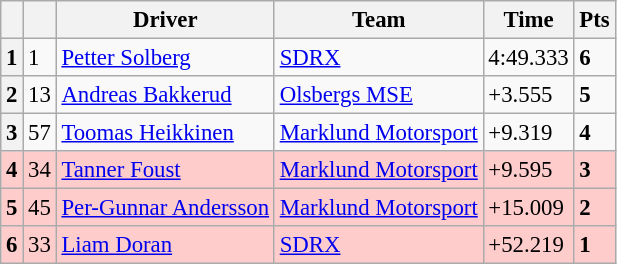<table class=wikitable style="font-size:95%">
<tr>
<th></th>
<th></th>
<th>Driver</th>
<th>Team</th>
<th>Time</th>
<th>Pts</th>
</tr>
<tr>
<th>1</th>
<td>1</td>
<td> <a href='#'>Petter Solberg</a></td>
<td><a href='#'>SDRX</a></td>
<td>4:49.333</td>
<td><strong>6</strong></td>
</tr>
<tr>
<th>2</th>
<td>13</td>
<td> <a href='#'>Andreas Bakkerud</a></td>
<td><a href='#'>Olsbergs MSE</a></td>
<td>+3.555</td>
<td><strong>5</strong></td>
</tr>
<tr>
<th>3</th>
<td>57</td>
<td> <a href='#'>Toomas Heikkinen</a></td>
<td><a href='#'>Marklund Motorsport</a></td>
<td>+9.319</td>
<td><strong>4</strong></td>
</tr>
<tr>
<th style="background:#ffcccc;">4</th>
<td style="background:#ffcccc;">34</td>
<td style="background:#ffcccc;"> <a href='#'>Tanner Foust</a></td>
<td style="background:#ffcccc;"><a href='#'>Marklund Motorsport</a></td>
<td style="background:#ffcccc;">+9.595</td>
<td style="background:#ffcccc;"><strong>3</strong></td>
</tr>
<tr>
<th style="background:#ffcccc;">5</th>
<td style="background:#ffcccc;">45</td>
<td style="background:#ffcccc;"> <a href='#'>Per-Gunnar Andersson</a></td>
<td style="background:#ffcccc;"><a href='#'>Marklund Motorsport</a></td>
<td style="background:#ffcccc;">+15.009</td>
<td style="background:#ffcccc;"><strong>2</strong></td>
</tr>
<tr>
<th style="background:#ffcccc;">6</th>
<td style="background:#ffcccc;">33</td>
<td style="background:#ffcccc;"> <a href='#'>Liam Doran</a></td>
<td style="background:#ffcccc;"><a href='#'>SDRX</a></td>
<td style="background:#ffcccc;">+52.219</td>
<td style="background:#ffcccc;"><strong>1</strong></td>
</tr>
</table>
